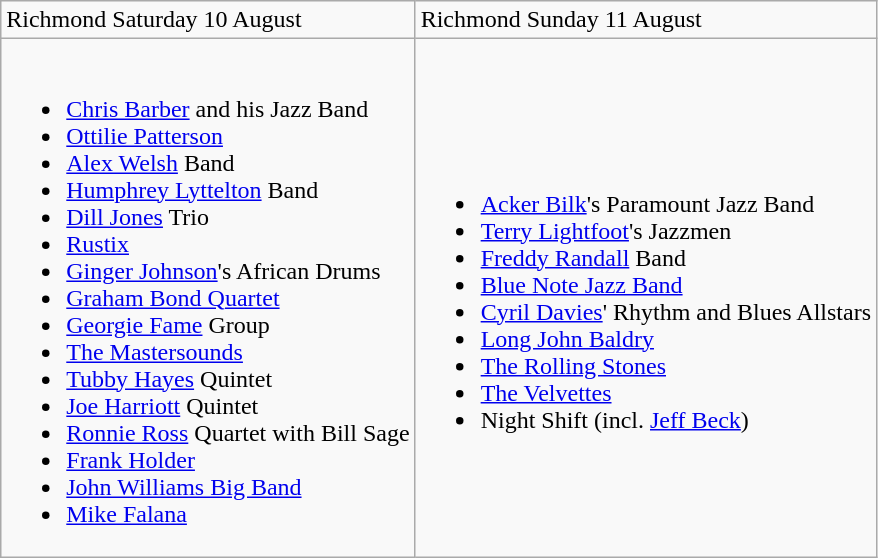<table class="wikitable">
<tr>
<td>Richmond Saturday 10 August</td>
<td>Richmond Sunday 11 August</td>
</tr>
<tr>
<td><br><ul><li><a href='#'>Chris Barber</a> and his Jazz Band</li><li><a href='#'>Ottilie Patterson</a></li><li><a href='#'>Alex Welsh</a> Band</li><li><a href='#'>Humphrey Lyttelton</a> Band</li><li><a href='#'>Dill Jones</a> Trio</li><li><a href='#'>Rustix</a></li><li><a href='#'>Ginger Johnson</a>'s African Drums</li><li><a href='#'>Graham Bond Quartet</a></li><li><a href='#'>Georgie Fame</a> Group</li><li><a href='#'>The Mastersounds</a></li><li><a href='#'>Tubby Hayes</a> Quintet</li><li><a href='#'>Joe Harriott</a> Quintet</li><li><a href='#'>Ronnie Ross</a> Quartet with Bill Sage</li><li><a href='#'>Frank Holder</a></li><li><a href='#'>John Williams Big Band</a></li><li><a href='#'>Mike Falana</a></li></ul></td>
<td><br><ul><li><a href='#'>Acker Bilk</a>'s Paramount Jazz Band</li><li><a href='#'>Terry Lightfoot</a>'s Jazzmen</li><li><a href='#'>Freddy Randall</a> Band</li><li><a href='#'>Blue Note Jazz Band</a></li><li><a href='#'>Cyril Davies</a>' Rhythm and Blues Allstars</li><li><a href='#'>Long John Baldry</a></li><li><a href='#'>The Rolling Stones</a></li><li><a href='#'>The Velvettes</a></li><li>Night Shift (incl. <a href='#'>Jeff Beck</a>)</li></ul></td>
</tr>
</table>
